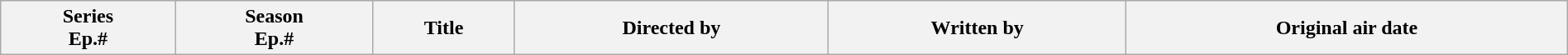<table class="wikitable plainrowheaders" style="width:100%; margin:auto;">
<tr>
<th>Series<br>Ep.#</th>
<th>Season<br>Ep.#</th>
<th>Title</th>
<th>Directed by</th>
<th>Written by</th>
<th>Original air date<br>














</th>
</tr>
</table>
